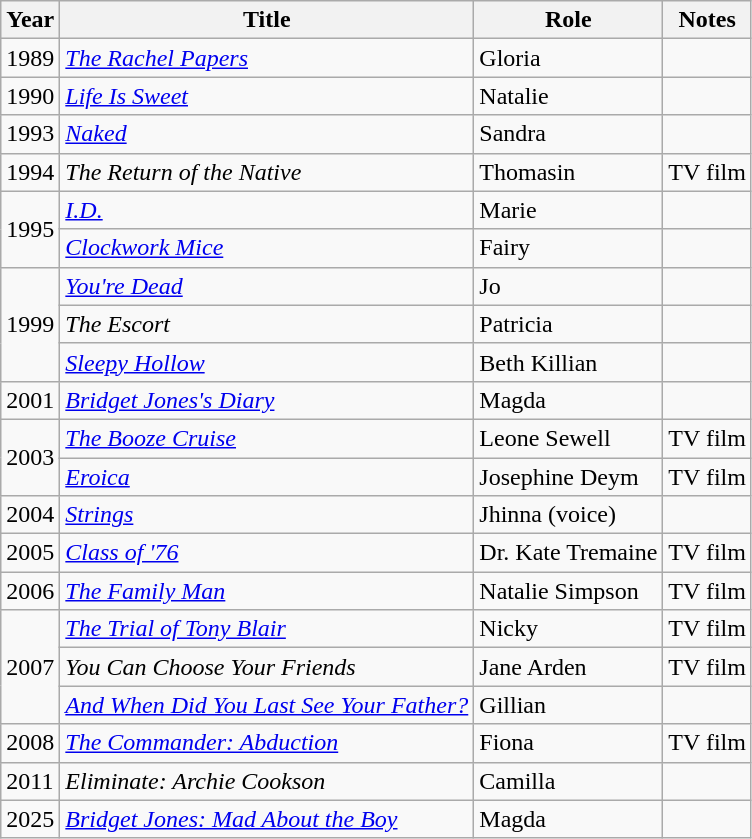<table class="wikitable sortable">
<tr>
<th>Year</th>
<th>Title</th>
<th>Role</th>
<th class="unsortable">Notes</th>
</tr>
<tr>
<td>1989</td>
<td><em><a href='#'>The Rachel Papers</a></em></td>
<td>Gloria</td>
<td></td>
</tr>
<tr>
<td>1990</td>
<td><em><a href='#'>Life Is Sweet</a></em></td>
<td>Natalie</td>
<td></td>
</tr>
<tr>
<td>1993</td>
<td><em><a href='#'>Naked</a></em></td>
<td>Sandra</td>
<td></td>
</tr>
<tr>
<td>1994</td>
<td><em>The Return of the Native</em></td>
<td>Thomasin</td>
<td>TV film</td>
</tr>
<tr>
<td rowspan="2">1995</td>
<td><em><a href='#'>I.D.</a></em></td>
<td>Marie</td>
<td></td>
</tr>
<tr>
<td><em><a href='#'>Clockwork Mice</a></em></td>
<td>Fairy</td>
<td></td>
</tr>
<tr>
<td rowspan="3">1999</td>
<td><em><a href='#'>You're Dead</a></em></td>
<td>Jo</td>
<td></td>
</tr>
<tr>
<td><em>The Escort</em></td>
<td>Patricia</td>
<td></td>
</tr>
<tr>
<td><em><a href='#'>Sleepy Hollow</a></em></td>
<td>Beth Killian</td>
<td></td>
</tr>
<tr>
<td>2001</td>
<td><em><a href='#'>Bridget Jones's Diary</a></em></td>
<td>Magda</td>
<td></td>
</tr>
<tr>
<td rowspan="2">2003</td>
<td><em><a href='#'>The Booze Cruise</a></em></td>
<td>Leone Sewell</td>
<td>TV film</td>
</tr>
<tr>
<td><em><a href='#'>Eroica</a></em></td>
<td>Josephine Deym</td>
<td>TV film</td>
</tr>
<tr>
<td>2004</td>
<td><em><a href='#'>Strings</a></em></td>
<td>Jhinna (voice)</td>
<td></td>
</tr>
<tr>
<td>2005</td>
<td><em><a href='#'>Class of '76</a></em></td>
<td>Dr. Kate Tremaine</td>
<td>TV film</td>
</tr>
<tr>
<td>2006</td>
<td><em><a href='#'>The Family Man</a></em></td>
<td>Natalie Simpson</td>
<td>TV film</td>
</tr>
<tr>
<td rowspan="3">2007</td>
<td><em><a href='#'>The Trial of Tony Blair</a></em></td>
<td>Nicky</td>
<td>TV film</td>
</tr>
<tr>
<td><em>You Can Choose Your Friends</em></td>
<td>Jane Arden</td>
<td>TV film</td>
</tr>
<tr>
<td><em><a href='#'>And When Did You Last See Your Father?</a></em></td>
<td>Gillian</td>
<td></td>
</tr>
<tr>
<td>2008</td>
<td><em><a href='#'>The Commander: Abduction</a></em></td>
<td>Fiona</td>
<td>TV film</td>
</tr>
<tr>
<td>2011</td>
<td><em>Eliminate: Archie Cookson</em></td>
<td>Camilla</td>
<td></td>
</tr>
<tr>
<td>2025</td>
<td><em><a href='#'>Bridget Jones: Mad About the Boy</a></em></td>
<td>Magda</td>
<td></td>
</tr>
</table>
